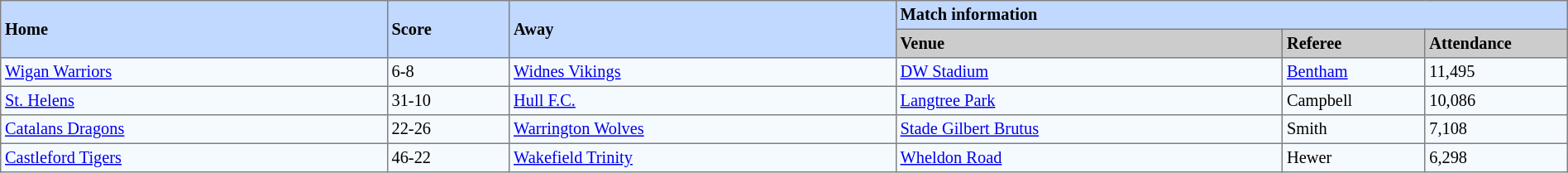<table border=1 style="border-collapse:collapse; font-size:85%; text-align:left;" cellpadding=3 cellspacing=0 width=100%>
<tr bgcolor=#C1D8FF>
<th rowspan=2 width=19%>Home</th>
<th rowspan=2 width=6%>Score</th>
<th rowspan=2 width=19%>Away</th>
<th colspan=6>Match information</th>
</tr>
<tr bgcolor=#CCCCCC>
<th width=19%>Venue</th>
<th width=7%>Referee</th>
<th width=7%>Attendance</th>
</tr>
<tr bgcolor=#F5FAFF>
<td align=left> <a href='#'>Wigan Warriors</a></td>
<td>6-8</td>
<td align=left> <a href='#'>Widnes Vikings</a></td>
<td><a href='#'>DW Stadium</a></td>
<td><a href='#'>Bentham</a></td>
<td>11,495</td>
</tr>
<tr bgcolor=#F5FAFF>
<td align=left> <a href='#'>St. Helens</a></td>
<td>31-10</td>
<td align=left> <a href='#'>Hull F.C.</a></td>
<td><a href='#'>Langtree Park</a></td>
<td>Campbell</td>
<td>10,086</td>
</tr>
<tr bgcolor=#F5FAFF>
<td align=left><a href='#'>Catalans Dragons</a></td>
<td>22-26</td>
<td align=left><a href='#'>Warrington Wolves</a></td>
<td><a href='#'>Stade Gilbert Brutus</a></td>
<td>Smith</td>
<td>7,108</td>
</tr>
<tr bgcolor=#F5FAFF>
<td align=left><a href='#'>Castleford Tigers</a></td>
<td>46-22</td>
<td align=left><a href='#'>Wakefield Trinity</a></td>
<td><a href='#'>Wheldon Road</a></td>
<td>Hewer</td>
<td>6,298</td>
</tr>
</table>
